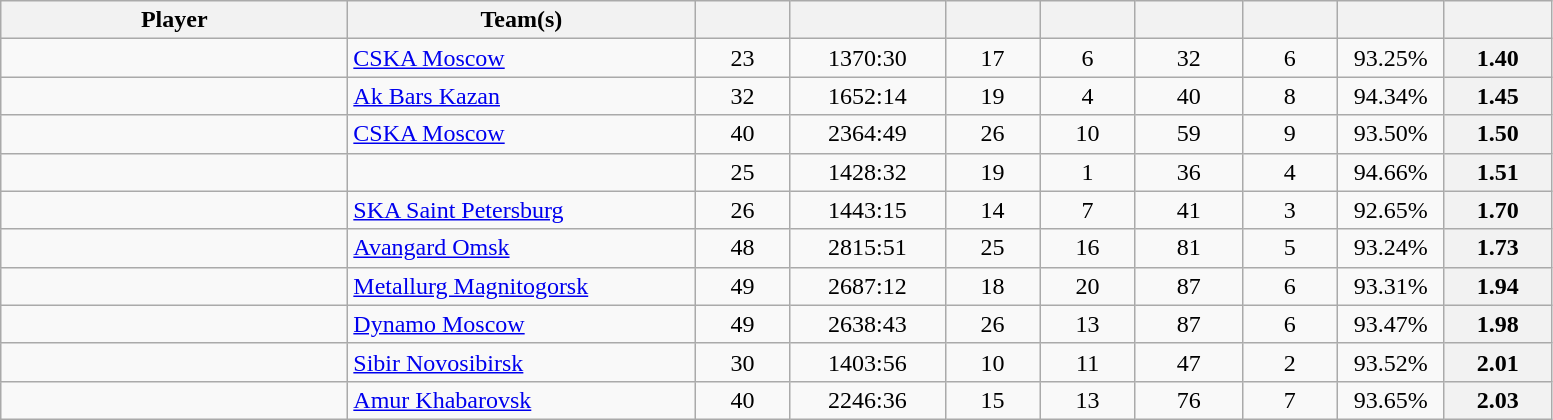<table class="wikitable sortable" style="text-align:center">
<tr>
<th style="width: 14em;">Player</th>
<th style="width: 14em;">Team(s)</th>
<th style="width: 3.5em;"></th>
<th style="width: 6em;"></th>
<th style="width: 3.5em;"></th>
<th style="width: 3.5em;"></th>
<th style="width: 4em;"></th>
<th style="width: 3.5em;"></th>
<th style="width: 4em;"></th>
<th style="width: 4em;"></th>
</tr>
<tr>
<td style="text-align:left;"> </td>
<td style="text-align:left;"><a href='#'>CSKA Moscow</a></td>
<td>23</td>
<td>1370:30</td>
<td>17</td>
<td>6</td>
<td>32</td>
<td>6</td>
<td>93.25%</td>
<th>1.40</th>
</tr>
<tr>
<td style="text-align:left;"> </td>
<td style="text-align:left;"><a href='#'>Ak Bars Kazan</a></td>
<td>32</td>
<td>1652:14</td>
<td>19</td>
<td>4</td>
<td>40</td>
<td>8</td>
<td>94.34%</td>
<th>1.45</th>
</tr>
<tr>
<td style="text-align:left;"> </td>
<td style="text-align:left;"><a href='#'>CSKA Moscow</a></td>
<td>40</td>
<td>2364:49</td>
<td>26</td>
<td>10</td>
<td>59</td>
<td>9</td>
<td>93.50%</td>
<th>1.50</th>
</tr>
<tr>
<td style="text-align:left;"> </td>
<td style="text-align:left;"></td>
<td>25</td>
<td>1428:32</td>
<td>19</td>
<td>1</td>
<td>36</td>
<td>4</td>
<td>94.66%</td>
<th>1.51</th>
</tr>
<tr>
<td style="text-align:left;"> </td>
<td style="text-align:left;"><a href='#'>SKA Saint Petersburg</a></td>
<td>26</td>
<td>1443:15</td>
<td>14</td>
<td>7</td>
<td>41</td>
<td>3</td>
<td>92.65%</td>
<th>1.70</th>
</tr>
<tr>
<td style="text-align:left;"> </td>
<td style="text-align:left;"><a href='#'>Avangard Omsk</a></td>
<td>48</td>
<td>2815:51</td>
<td>25</td>
<td>16</td>
<td>81</td>
<td>5</td>
<td>93.24%</td>
<th>1.73</th>
</tr>
<tr>
<td style="text-align:left;"> </td>
<td style="text-align:left;"><a href='#'>Metallurg Magnitogorsk</a></td>
<td>49</td>
<td>2687:12</td>
<td>18</td>
<td>20</td>
<td>87</td>
<td>6</td>
<td>93.31%</td>
<th>1.94</th>
</tr>
<tr>
<td style="text-align:left;"> </td>
<td style="text-align:left;"><a href='#'>Dynamo Moscow</a></td>
<td>49</td>
<td>2638:43</td>
<td>26</td>
<td>13</td>
<td>87</td>
<td>6</td>
<td>93.47%</td>
<th>1.98</th>
</tr>
<tr>
<td style="text-align:left;"> </td>
<td style="text-align:left;"><a href='#'>Sibir Novosibirsk</a></td>
<td>30</td>
<td>1403:56</td>
<td>10</td>
<td>11</td>
<td>47</td>
<td>2</td>
<td>93.52%</td>
<th>2.01</th>
</tr>
<tr>
<td style="text-align:left;"> </td>
<td style="text-align:left;"><a href='#'>Amur Khabarovsk</a></td>
<td>40</td>
<td>2246:36</td>
<td>15</td>
<td>13</td>
<td>76</td>
<td>7</td>
<td>93.65%</td>
<th>2.03</th>
</tr>
</table>
